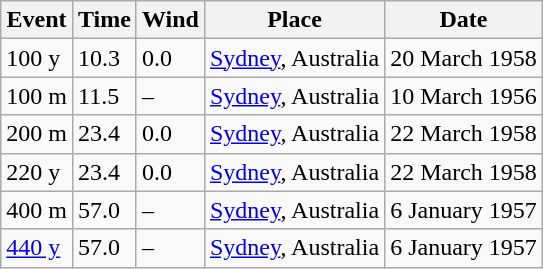<table class="wikitable">
<tr>
<th>Event</th>
<th>Time</th>
<th>Wind</th>
<th>Place</th>
<th>Date</th>
</tr>
<tr>
<td>100 y</td>
<td>10.3</td>
<td>0.0</td>
<td><a href='#'>Sydney</a>, Australia</td>
<td>20 March 1958</td>
</tr>
<tr>
<td>100 m</td>
<td>11.5</td>
<td>–</td>
<td><a href='#'>Sydney</a>, Australia</td>
<td>10 March 1956</td>
</tr>
<tr>
<td>200 m</td>
<td>23.4</td>
<td>0.0</td>
<td><a href='#'>Sydney</a>, Australia</td>
<td>22 March 1958</td>
</tr>
<tr>
<td>220 y</td>
<td>23.4</td>
<td>0.0</td>
<td><a href='#'>Sydney</a>, Australia</td>
<td>22 March 1958</td>
</tr>
<tr>
<td>400 m</td>
<td>57.0</td>
<td>–</td>
<td><a href='#'>Sydney</a>, Australia</td>
<td>6 January 1957</td>
</tr>
<tr>
<td><a href='#'>440 y</a></td>
<td>57.0</td>
<td>–</td>
<td><a href='#'>Sydney</a>, Australia</td>
<td>6 January 1957</td>
</tr>
</table>
